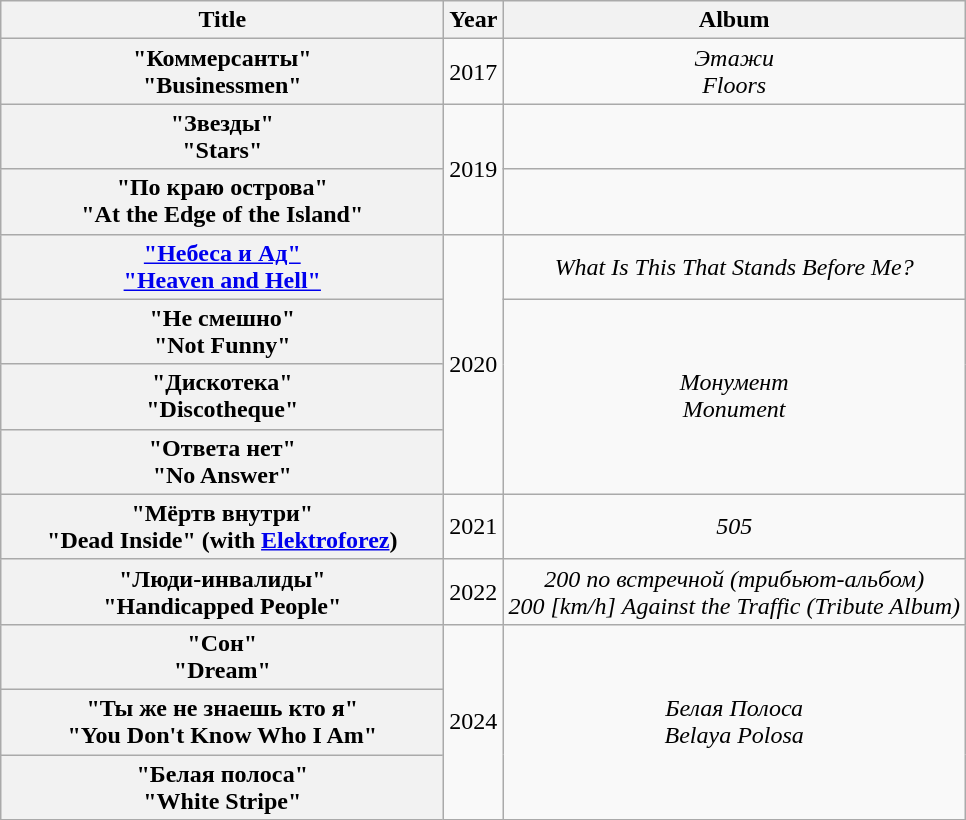<table class="wikitable plainrowheaders" style="text-align:center;">
<tr>
<th scope="col" style="width:18em;">Title</th>
<th scope="col">Year</th>
<th scope="col">Album</th>
</tr>
<tr>
<th scope="row">"Коммерсанты"<br>"Businessmen"</th>
<td>2017</td>
<td><em>Этажи</em><br><em>Floors</em></td>
</tr>
<tr>
<th scope="row">"Звезды"<br>"Stars"</th>
<td rowspan="2">2019</td>
<td></td>
</tr>
<tr>
<th scope="row">"По краю острова"<br>"At the Edge of the Island" </th>
<td></td>
</tr>
<tr>
<th scope="row"><a href='#'>"Небеса и Ад"<br> "Heaven and Hell"</a></th>
<td rowspan="4">2020</td>
<td><em>What Is This That Stands Before Me?</em></td>
</tr>
<tr>
<th scope="row">"Не смешно"<br>"Not Funny"</th>
<td rowspan="3"><em>Монумент</em><br><em>Monument</em></td>
</tr>
<tr>
<th scope="row">"Дискотека"<br>"Discotheque"</th>
</tr>
<tr>
<th scope="row">"Ответа нет"<br>"No Answer"</th>
</tr>
<tr>
<th scope="row">"Мёртв внутри"<br>"Dead Inside" (with <a href='#'>Elektroforez</a>)</th>
<td>2021</td>
<td><em>505</em></td>
</tr>
<tr>
<th scope="row">"Люди-инвалиды"<br>"Handicapped People"</th>
<td>2022</td>
<td><em>200 по встречной (трибьют-альбом)</em><br><em>200 [km/h] Against the Traffic (Tribute Album)</em></td>
</tr>
<tr>
<th scope="row">"Сон"<br>"Dream"</th>
<td rowspan="3">2024</td>
<td rowspan="3"><em>Белая Полоса<br>Belaya Polosa</em></td>
</tr>
<tr>
<th scope="row">"Ты же не знаешь кто я"<br>"You Don't Know Who I Am"</th>
</tr>
<tr>
<th scope="row">"Белая полоса"<br>"White Stripe"</th>
</tr>
</table>
